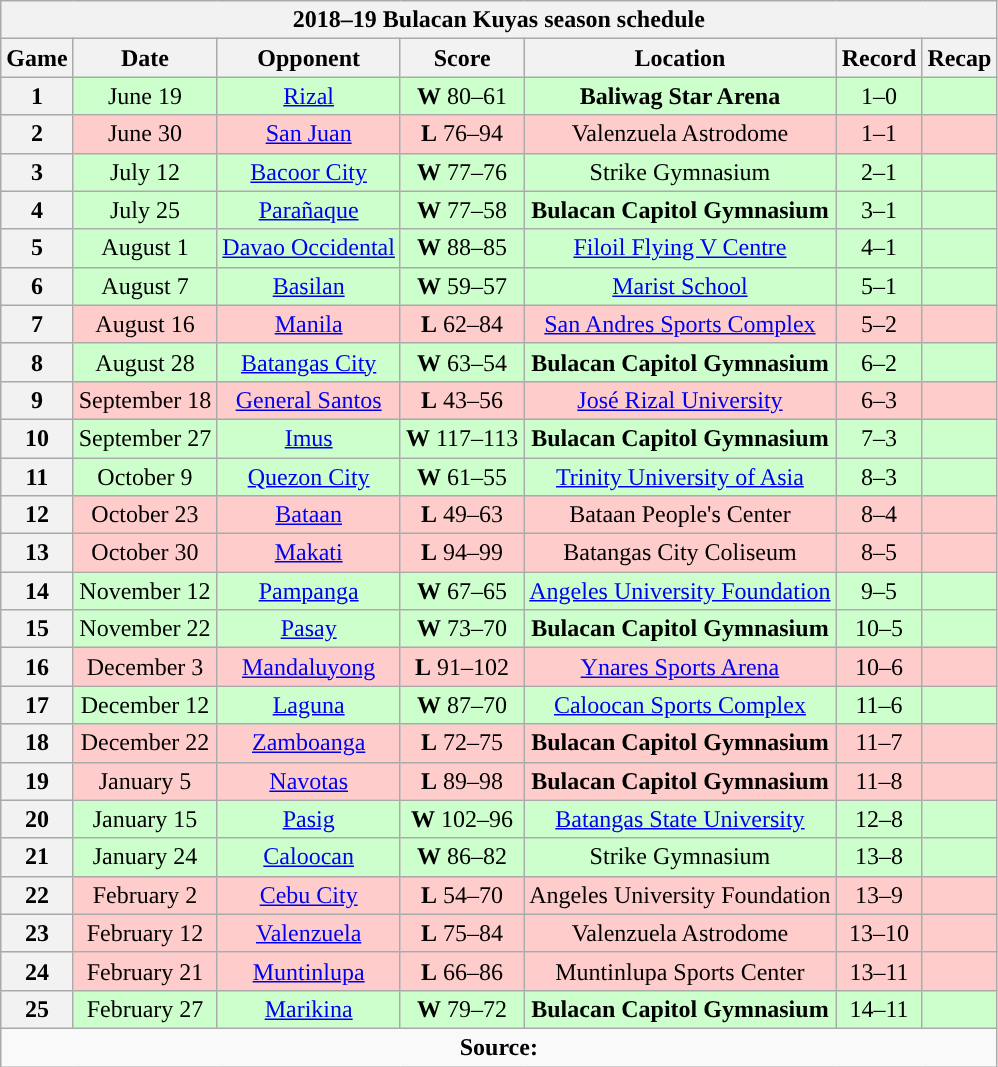<table class="wikitable" style="text-align:center">
<tr>
<th colspan=7>2018–19 Bulacan Kuyas season schedule</th>
</tr>
<tr>
<th>Game</th>
<th>Date</th>
<th>Opponent</th>
<th>Score</th>
<th>Location</th>
<th>Record</th>
<th>Recap<br></th>
</tr>
<tr style="background:#cfc">
<th>1</th>
<td>June 19</td>
<td><a href='#'>Rizal</a></td>
<td><strong>W</strong> 80–61</td>
<td><strong>Baliwag Star Arena</strong></td>
<td>1–0</td>
<td></td>
</tr>
<tr style="background:#fcc">
<th>2</th>
<td>June 30</td>
<td><a href='#'>San Juan</a></td>
<td><strong>L</strong> 76–94</td>
<td>Valenzuela Astrodome</td>
<td>1–1</td>
<td></td>
</tr>
<tr style="background:#cfc">
<th>3</th>
<td>July 12</td>
<td><a href='#'>Bacoor City</a></td>
<td><strong>W</strong> 77–76</td>
<td>Strike Gymnasium</td>
<td>2–1</td>
<td></td>
</tr>
<tr style="background:#cfc">
<th>4</th>
<td>July 25</td>
<td><a href='#'>Parañaque</a></td>
<td><strong>W</strong> 77–58</td>
<td><strong>Bulacan Capitol Gymnasium</strong></td>
<td>3–1</td>
<td></td>
</tr>
<tr style="background:#cfc">
<th>5</th>
<td>August 1</td>
<td><a href='#'>Davao Occidental</a></td>
<td><strong>W</strong> 88–85 </td>
<td><a href='#'>Filoil Flying V Centre</a></td>
<td>4–1</td>
<td></td>
</tr>
<tr style="background:#cfc">
<th>6</th>
<td>August 7</td>
<td><a href='#'>Basilan</a></td>
<td><strong>W</strong> 59–57</td>
<td><a href='#'>Marist School</a></td>
<td>5–1</td>
<td></td>
</tr>
<tr style="background:#fcc">
<th>7</th>
<td>August 16</td>
<td><a href='#'>Manila</a></td>
<td><strong>L</strong> 62–84</td>
<td><a href='#'>San Andres Sports Complex</a></td>
<td>5–2</td>
<td></td>
</tr>
<tr style="background:#cfc">
<th>8</th>
<td>August 28</td>
<td><a href='#'>Batangas City</a></td>
<td><strong>W</strong> 63–54</td>
<td><strong>Bulacan Capitol Gymnasium</strong></td>
<td>6–2</td>
<td></td>
</tr>
<tr style="background:#fcc">
<th>9</th>
<td>September 18</td>
<td><a href='#'>General Santos</a></td>
<td><strong>L</strong> 43–56</td>
<td><a href='#'>José Rizal University</a></td>
<td>6–3</td>
<td></td>
</tr>
<tr style="background:#cfc">
<th>10</th>
<td>September 27</td>
<td><a href='#'>Imus</a></td>
<td><strong>W</strong> 117–113 </td>
<td><strong>Bulacan Capitol Gymnasium</strong></td>
<td>7–3</td>
<td><br></td>
</tr>
<tr style="background:#cfc">
<th>11</th>
<td>October 9</td>
<td><a href='#'>Quezon City</a></td>
<td><strong>W</strong> 61–55</td>
<td><a href='#'>Trinity University of Asia</a></td>
<td>8–3</td>
<td></td>
</tr>
<tr style="background:#fcc">
<th>12</th>
<td>October 23</td>
<td><a href='#'>Bataan</a></td>
<td><strong>L</strong> 49–63</td>
<td>Bataan People's Center</td>
<td>8–4</td>
<td></td>
</tr>
<tr style="background:#fcc">
<th>13</th>
<td>October 30</td>
<td><a href='#'>Makati</a></td>
<td><strong>L</strong> 94–99</td>
<td>Batangas City Coliseum</td>
<td>8–5</td>
<td></td>
</tr>
<tr style="background:#cfc">
<th>14</th>
<td>November 12</td>
<td><a href='#'>Pampanga</a></td>
<td><strong>W</strong> 67–65</td>
<td><a href='#'>Angeles University Foundation</a></td>
<td>9–5</td>
<td></td>
</tr>
<tr style="background:#cfc">
<th>15</th>
<td>November 22</td>
<td><a href='#'>Pasay</a></td>
<td><strong>W</strong> 73–70</td>
<td><strong>Bulacan Capitol Gymnasium</strong></td>
<td>10–5</td>
<td></td>
</tr>
<tr style="background:#fcc">
<th>16</th>
<td>December 3</td>
<td><a href='#'>Mandaluyong</a></td>
<td><strong>L</strong> 91–102</td>
<td><a href='#'>Ynares Sports Arena</a></td>
<td>10–6</td>
<td></td>
</tr>
<tr style="background:#cfc">
<th>17</th>
<td>December 12</td>
<td><a href='#'>Laguna</a></td>
<td><strong>W</strong> 87–70</td>
<td><a href='#'>Caloocan Sports Complex</a></td>
<td>11–6</td>
<td></td>
</tr>
<tr style="background:#fcc">
<th>18</th>
<td>December 22</td>
<td><a href='#'>Zamboanga</a></td>
<td><strong>L</strong> 72–75</td>
<td><strong>Bulacan Capitol Gymnasium</strong></td>
<td>11–7</td>
<td><br></td>
</tr>
<tr style="background:#fcc">
<th>19</th>
<td>January 5</td>
<td><a href='#'>Navotas</a></td>
<td><strong>L</strong> 89–98</td>
<td><strong>Bulacan Capitol Gymnasium</strong></td>
<td>11–8</td>
<td></td>
</tr>
<tr style="background:#cfc">
<th>20</th>
<td>January 15</td>
<td><a href='#'>Pasig</a></td>
<td><strong>W</strong> 102–96</td>
<td><a href='#'>Batangas State University</a></td>
<td>12–8</td>
<td></td>
</tr>
<tr style="background:#cfc">
<th>21</th>
<td>January 24</td>
<td><a href='#'>Caloocan</a></td>
<td><strong>W</strong> 86–82</td>
<td>Strike Gymnasium</td>
<td>13–8</td>
<td></td>
</tr>
<tr style="background:#fcc">
<th>22</th>
<td>February 2</td>
<td><a href='#'>Cebu City</a></td>
<td><strong>L</strong> 54–70</td>
<td>Angeles University Foundation</td>
<td>13–9</td>
<td></td>
</tr>
<tr style="background:#fcc">
<th>23</th>
<td>February 12</td>
<td><a href='#'>Valenzuela</a></td>
<td><strong>L</strong> 75–84</td>
<td>Valenzuela Astrodome</td>
<td>13–10</td>
<td></td>
</tr>
<tr style="background:#fcc">
<th>24</th>
<td>February 21</td>
<td><a href='#'>Muntinlupa</a></td>
<td><strong>L</strong> 66–86</td>
<td>Muntinlupa Sports Center</td>
<td>13–11</td>
<td></td>
</tr>
<tr style="background:#cfc">
<th>25</th>
<td>February 27</td>
<td><a href='#'>Marikina</a></td>
<td><strong>W</strong> 79–72</td>
<td><strong>Bulacan Capitol Gymnasium</strong></td>
<td>14–11</td>
<td></td>
</tr>
<tr>
<td colspan=7 align=center><strong>Source: </strong></td>
</tr>
</table>
